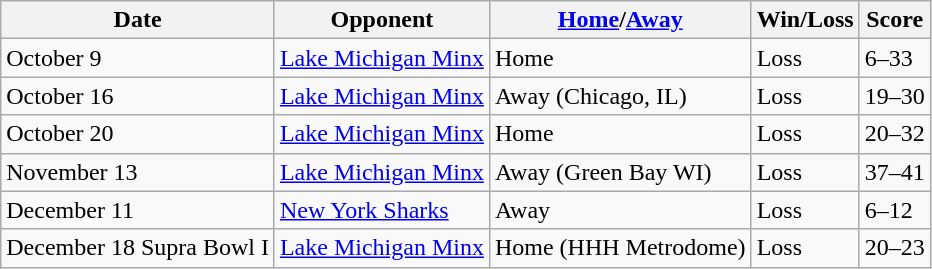<table class="wikitable">
<tr>
<th>Date</th>
<th>Opponent</th>
<th><a href='#'>Home</a>/<a href='#'>Away</a></th>
<th>Win/Loss</th>
<th>Score</th>
</tr>
<tr>
<td>October 9</td>
<td><a href='#'>Lake Michigan Minx</a></td>
<td>Home</td>
<td>Loss</td>
<td>6–33</td>
</tr>
<tr>
<td>October 16</td>
<td><a href='#'>Lake Michigan Minx</a></td>
<td>Away (Chicago, IL)</td>
<td>Loss</td>
<td>19–30</td>
</tr>
<tr>
<td>October 20</td>
<td><a href='#'>Lake Michigan Minx</a></td>
<td>Home</td>
<td>Loss</td>
<td>20–32</td>
</tr>
<tr>
<td>November 13</td>
<td><a href='#'>Lake Michigan Minx</a></td>
<td>Away (Green Bay WI)</td>
<td>Loss</td>
<td>37–41</td>
</tr>
<tr>
<td>December 11</td>
<td><a href='#'>New York Sharks</a></td>
<td>Away</td>
<td>Loss</td>
<td>6–12</td>
</tr>
<tr>
<td>December 18 Supra Bowl I</td>
<td><a href='#'>Lake Michigan Minx</a></td>
<td>Home (HHH Metrodome)</td>
<td>Loss</td>
<td>20–23</td>
</tr>
</table>
